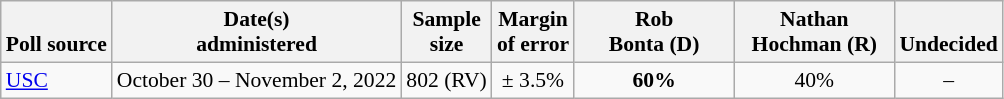<table class="wikitable" style="font-size:90%;text-align:center;">
<tr valign=bottom>
<th>Poll source</th>
<th>Date(s)<br>administered</th>
<th>Sample<br>size</th>
<th>Margin<br>of error</th>
<th style="width:100px;">Rob<br>Bonta (D)</th>
<th style="width:100px;">Nathan<br>Hochman (R)</th>
<th>Undecided</th>
</tr>
<tr>
<td style="text-align:left;"><a href='#'>USC</a></td>
<td>October 30 – November 2, 2022</td>
<td>802 (RV)</td>
<td>± 3.5%</td>
<td><strong>60%</strong></td>
<td>40%</td>
<td>–</td>
</tr>
</table>
